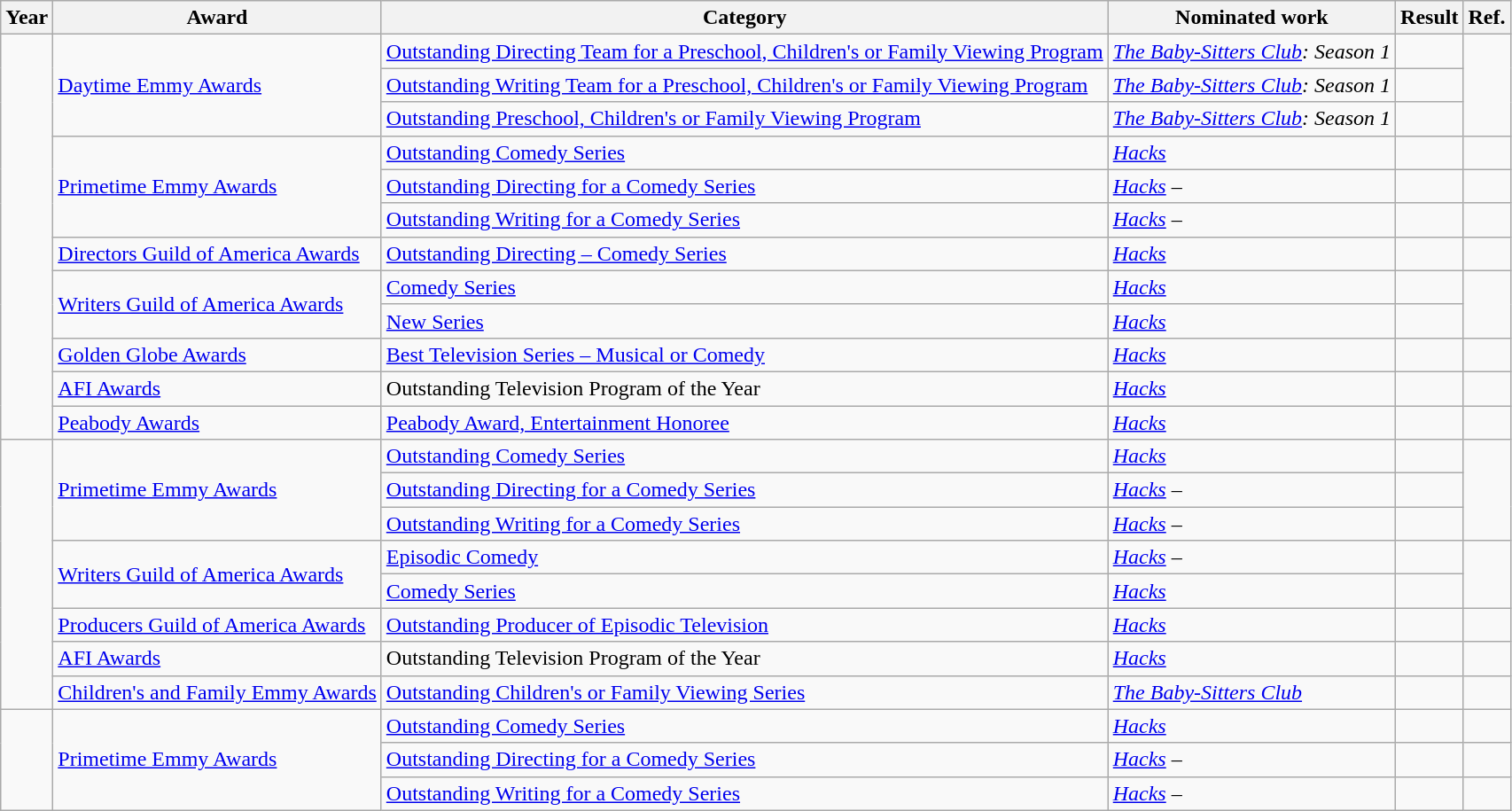<table class=wikitable>
<tr>
<th>Year</th>
<th>Award</th>
<th>Category</th>
<th>Nominated work</th>
<th>Result</th>
<th>Ref.</th>
</tr>
<tr>
<td rowspan="12"></td>
<td rowspan="3"><a href='#'>Daytime Emmy Awards</a></td>
<td><a href='#'>Outstanding Directing Team for a Preschool, Children's or Family Viewing Program</a></td>
<td><em><a href='#'>The Baby-Sitters Club</a>: Season 1</em></td>
<td></td>
</tr>
<tr>
<td><a href='#'>Outstanding Writing Team for a Preschool, Children's or Family Viewing Program</a></td>
<td><em><a href='#'>The Baby-Sitters Club</a>: Season 1</em></td>
<td></td>
</tr>
<tr>
<td><a href='#'>Outstanding Preschool, Children's or Family Viewing Program</a></td>
<td><em><a href='#'>The Baby-Sitters Club</a>: Season 1</em></td>
<td></td>
</tr>
<tr>
<td rowspan="3"><a href='#'>Primetime Emmy Awards</a></td>
<td><a href='#'>Outstanding Comedy Series</a></td>
<td><em><a href='#'>Hacks</a></em> </td>
<td></td>
<td align="center"></td>
</tr>
<tr>
<td><a href='#'>Outstanding Directing for a Comedy Series</a></td>
<td><em><a href='#'>Hacks</a></em> – </td>
<td></td>
<td align="center"></td>
</tr>
<tr>
<td><a href='#'>Outstanding Writing for a Comedy Series</a></td>
<td><em><a href='#'>Hacks</a></em> –  <br> </td>
<td></td>
<td align="center"></td>
</tr>
<tr>
<td><a href='#'>Directors Guild of America Awards</a></td>
<td><a href='#'>Outstanding Directing – Comedy Series</a></td>
<td><em><a href='#'>Hacks</a></em></td>
<td></td>
<td align="center"></td>
</tr>
<tr>
<td rowspan="2"><a href='#'>Writers Guild of America Awards</a></td>
<td><a href='#'>Comedy Series</a></td>
<td><em><a href='#'>Hacks</a></em></td>
<td></td>
<td rowspan="2" align="center"></td>
</tr>
<tr>
<td><a href='#'>New Series</a></td>
<td><em><a href='#'>Hacks</a></em></td>
<td></td>
</tr>
<tr>
<td><a href='#'>Golden Globe Awards</a></td>
<td><a href='#'>Best Television Series – Musical or Comedy</a></td>
<td><em><a href='#'>Hacks</a></em> </td>
<td></td>
<td align="center"></td>
</tr>
<tr>
<td><a href='#'>AFI Awards</a></td>
<td>Outstanding Television Program of the Year</td>
<td><em><a href='#'>Hacks</a></em></td>
<td></td>
<td align="center"></td>
</tr>
<tr>
<td><a href='#'>Peabody Awards</a></td>
<td><a href='#'>Peabody Award, Entertainment Honoree</a></td>
<td><em><a href='#'>Hacks</a></em></td>
<td></td>
<td align="center"></td>
</tr>
<tr>
<td rowspan="8"></td>
<td rowspan="3"><a href='#'>Primetime Emmy Awards</a></td>
<td><a href='#'>Outstanding Comedy Series</a></td>
<td><em><a href='#'>Hacks</a></em> </td>
<td></td>
<td rowspan="3" align="center"></td>
</tr>
<tr>
<td><a href='#'>Outstanding Directing for a Comedy Series</a></td>
<td><em><a href='#'>Hacks</a></em> – </td>
<td></td>
</tr>
<tr>
<td><a href='#'>Outstanding Writing for a Comedy Series</a></td>
<td><em><a href='#'>Hacks</a></em> –  <br> </td>
<td></td>
</tr>
<tr>
<td rowspan="2"><a href='#'>Writers Guild of America Awards</a></td>
<td><a href='#'>Episodic Comedy</a></td>
<td><em><a href='#'>Hacks</a></em> –  <br> </td>
<td></td>
<td rowspan="2" align="center"></td>
</tr>
<tr>
<td><a href='#'>Comedy Series</a></td>
<td><em><a href='#'>Hacks</a></em></td>
<td></td>
</tr>
<tr>
<td><a href='#'>Producers Guild of America Awards</a></td>
<td><a href='#'>Outstanding Producer of Episodic Television</a></td>
<td><em><a href='#'>Hacks</a></em> </td>
<td></td>
<td align="center"></td>
</tr>
<tr>
<td><a href='#'>AFI Awards</a></td>
<td>Outstanding Television Program of the Year</td>
<td><em><a href='#'>Hacks</a></em></td>
<td></td>
<td align="center"></td>
</tr>
<tr>
<td><a href='#'>Children's and Family Emmy Awards</a></td>
<td><a href='#'>Outstanding Children's or Family Viewing Series</a></td>
<td><em><a href='#'>The Baby-Sitters Club</a></em> </td>
<td></td>
<td align="center"></td>
</tr>
<tr>
<td rowspan="3"></td>
<td rowspan="3"><a href='#'>Primetime Emmy Awards</a></td>
<td><a href='#'>Outstanding Comedy Series</a></td>
<td><em><a href='#'>Hacks</a></em> </td>
<td></td>
<td align="center"></td>
</tr>
<tr>
<td><a href='#'>Outstanding Directing for a Comedy Series</a></td>
<td><em><a href='#'>Hacks</a></em> – </td>
<td></td>
<td align="center"></td>
</tr>
<tr>
<td><a href='#'>Outstanding Writing for a Comedy Series</a></td>
<td><em><a href='#'>Hacks</a></em> –  <br> </td>
<td></td>
<td align="center"></td>
</tr>
</table>
